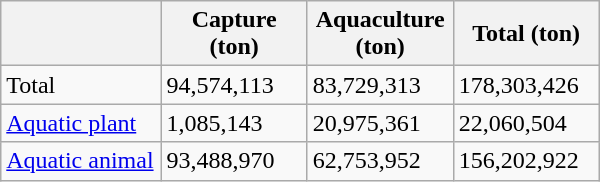<table class="sortable wikitable" width="400">
<tr>
<th></th>
<th width="90">Capture (ton)</th>
<th width="90">Aquaculture (ton)</th>
<th width="90">Total (ton)</th>
</tr>
<tr>
<td>Total</td>
<td>94,574,113</td>
<td>83,729,313</td>
<td>178,303,426</td>
</tr>
<tr>
<td><a href='#'>Aquatic plant</a></td>
<td>1,085,143</td>
<td>20,975,361</td>
<td>22,060,504</td>
</tr>
<tr>
<td><a href='#'>Aquatic animal</a></td>
<td>93,488,970</td>
<td>62,753,952</td>
<td>156,202,922</td>
</tr>
</table>
